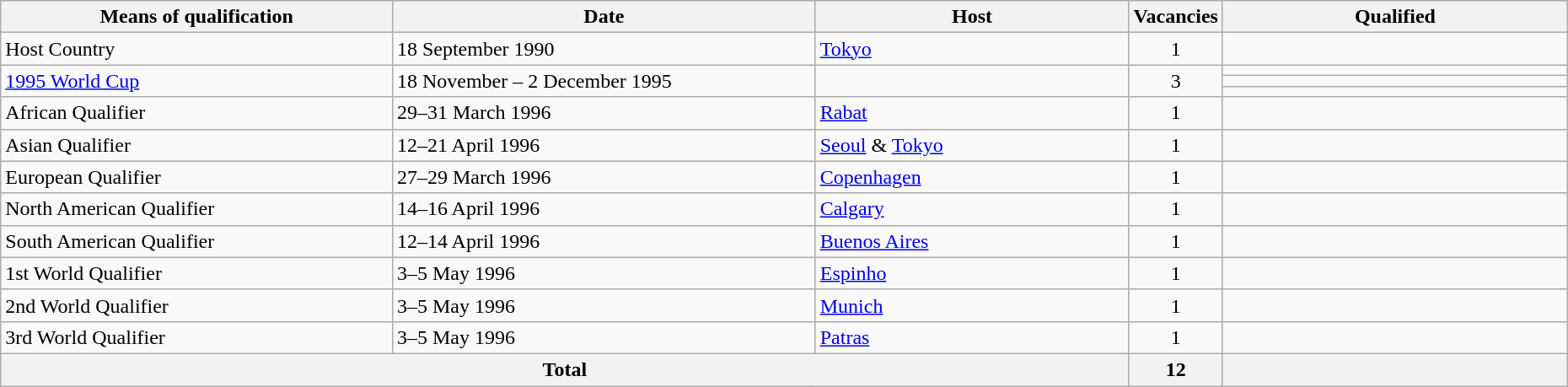<table class="wikitable">
<tr>
<th width=25%>Means of qualification</th>
<th width=27%>Date</th>
<th width=20%>Host</th>
<th width=6%>Vacancies</th>
<th width=22%>Qualified</th>
</tr>
<tr>
<td>Host Country</td>
<td>18 September 1990</td>
<td> <a href='#'>Tokyo</a></td>
<td align="center">1</td>
<td></td>
</tr>
<tr>
<td rowspan="3"><a href='#'>1995 World Cup</a></td>
<td rowspan="3">18 November – 2 December 1995</td>
<td rowspan="3"></td>
<td rowspan="3" align="center">3</td>
<td></td>
</tr>
<tr>
<td></td>
</tr>
<tr>
<td></td>
</tr>
<tr>
<td>African Qualifier</td>
<td>29–31 March 1996</td>
<td> <a href='#'>Rabat</a></td>
<td align="center">1</td>
<td></td>
</tr>
<tr>
<td>Asian Qualifier</td>
<td>12–21 April 1996</td>
<td> <a href='#'>Seoul</a> &  <a href='#'>Tokyo</a></td>
<td align="center">1</td>
<td></td>
</tr>
<tr>
<td>European Qualifier</td>
<td>27–29 March 1996</td>
<td> <a href='#'>Copenhagen</a></td>
<td align="center">1</td>
<td></td>
</tr>
<tr>
<td>North American Qualifier</td>
<td>14–16 April 1996</td>
<td> <a href='#'>Calgary</a></td>
<td align="center">1</td>
<td></td>
</tr>
<tr>
<td>South American Qualifier</td>
<td>12–14 April 1996</td>
<td> <a href='#'>Buenos Aires</a></td>
<td align="center">1</td>
<td></td>
</tr>
<tr>
<td>1st World Qualifier</td>
<td>3–5 May 1996</td>
<td> <a href='#'>Espinho</a></td>
<td align="center">1</td>
<td></td>
</tr>
<tr>
<td>2nd World Qualifier</td>
<td>3–5 May 1996</td>
<td> <a href='#'>Munich</a></td>
<td align="center">1</td>
<td></td>
</tr>
<tr>
<td>3rd World Qualifier</td>
<td>3–5 May 1996</td>
<td> <a href='#'>Patras</a></td>
<td align="center">1</td>
<td></td>
</tr>
<tr>
<th colspan="3">Total</th>
<th>12</th>
<th></th>
</tr>
</table>
